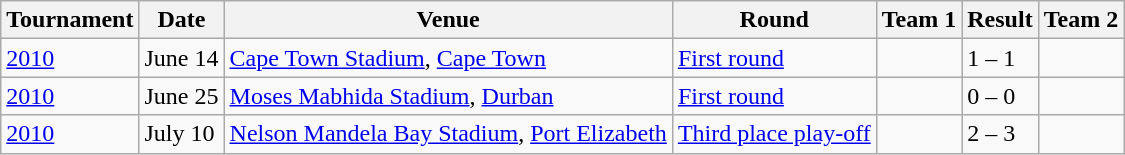<table class="wikitable">
<tr>
<th>Tournament</th>
<th>Date</th>
<th>Venue</th>
<th>Round</th>
<th>Team 1</th>
<th>Result</th>
<th>Team 2</th>
</tr>
<tr>
<td><a href='#'>2010</a></td>
<td>June 14</td>
<td> <a href='#'>Cape Town Stadium</a>, <a href='#'>Cape Town</a></td>
<td><a href='#'>First round</a></td>
<td></td>
<td>1 – 1</td>
<td></td>
</tr>
<tr>
<td><a href='#'>2010</a></td>
<td>June 25</td>
<td> <a href='#'>Moses Mabhida Stadium</a>, <a href='#'>Durban</a></td>
<td><a href='#'>First round</a></td>
<td></td>
<td>0 – 0</td>
<td></td>
</tr>
<tr>
<td><a href='#'>2010</a></td>
<td>July 10</td>
<td> <a href='#'>Nelson Mandela Bay Stadium</a>, <a href='#'>Port Elizabeth</a></td>
<td><a href='#'>Third place play-off</a></td>
<td></td>
<td>2 – 3</td>
<td></td>
</tr>
</table>
